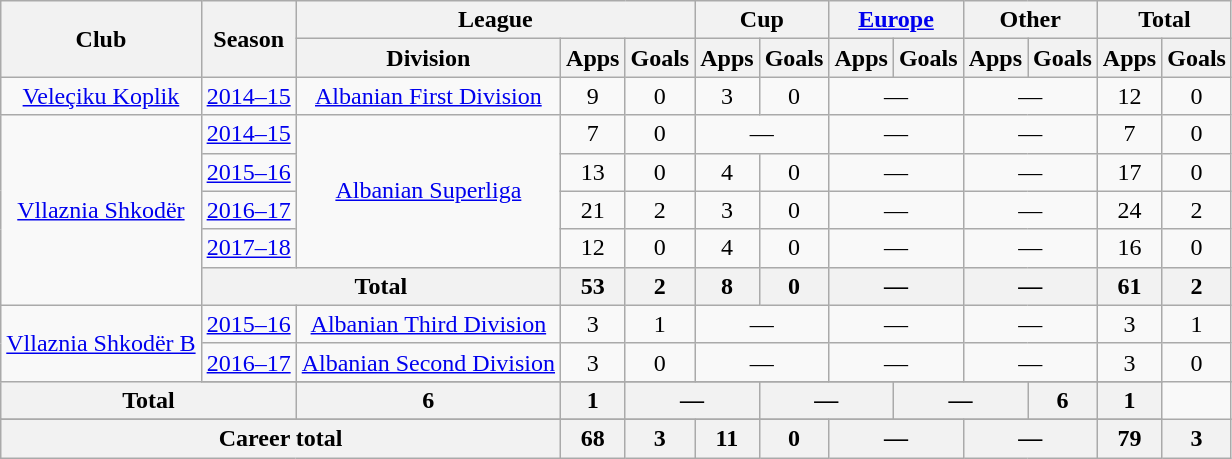<table class="wikitable" style="text-align:center">
<tr>
<th rowspan="2">Club</th>
<th rowspan="2">Season</th>
<th colspan="3">League</th>
<th colspan="2">Cup</th>
<th colspan="2"><a href='#'>Europe</a></th>
<th colspan="2">Other</th>
<th colspan="2">Total</th>
</tr>
<tr>
<th>Division</th>
<th>Apps</th>
<th>Goals</th>
<th>Apps</th>
<th>Goals</th>
<th>Apps</th>
<th>Goals</th>
<th>Apps</th>
<th>Goals</th>
<th>Apps</th>
<th>Goals</th>
</tr>
<tr>
<td rowspan="1" valign="center"><a href='#'>Veleçiku Koplik</a></td>
<td><a href='#'>2014–15</a></td>
<td rowspan="1"><a href='#'>Albanian First Division</a></td>
<td>9</td>
<td>0</td>
<td>3</td>
<td>0</td>
<td colspan="2">—</td>
<td colspan="2">—</td>
<td>12</td>
<td>0</td>
</tr>
<tr>
<td rowspan="5" valign="center"><a href='#'>Vllaznia Shkodër</a></td>
<td><a href='#'>2014–15</a></td>
<td rowspan="4"><a href='#'>Albanian Superliga</a></td>
<td>7</td>
<td>0</td>
<td colspan="2">—</td>
<td colspan="2">—</td>
<td colspan="2">—</td>
<td>7</td>
<td>0</td>
</tr>
<tr>
<td><a href='#'>2015–16</a></td>
<td>13</td>
<td>0</td>
<td>4</td>
<td>0</td>
<td colspan="2">—</td>
<td colspan="2">—</td>
<td>17</td>
<td>0</td>
</tr>
<tr>
<td><a href='#'>2016–17</a></td>
<td>21</td>
<td>2</td>
<td>3</td>
<td>0</td>
<td colspan="2">—</td>
<td colspan="2">—</td>
<td>24</td>
<td>2</td>
</tr>
<tr>
<td><a href='#'>2017–18</a></td>
<td>12</td>
<td>0</td>
<td>4</td>
<td>0</td>
<td colspan="2">—</td>
<td colspan="2">—</td>
<td>16</td>
<td>0</td>
</tr>
<tr>
<th colspan="2" valign="center">Total</th>
<th>53</th>
<th>2</th>
<th>8</th>
<th>0</th>
<th colspan="2">—</th>
<th colspan="2">—</th>
<th>61</th>
<th>2</th>
</tr>
<tr>
<td rowspan="3" valign="center"><a href='#'>Vllaznia Shkodër B</a></td>
<td rowspan="1"><a href='#'>2015–16</a></td>
<td rowspan="1"><a href='#'>Albanian Third Division</a></td>
<td>3</td>
<td>1</td>
<td colspan="2">—</td>
<td colspan="2">—</td>
<td colspan="2">—</td>
<td>3</td>
<td>1</td>
</tr>
<tr>
<td rowspan="1"><a href='#'>2016–17</a></td>
<td rowspan="1"><a href='#'>Albanian Second Division</a></td>
<td>3</td>
<td>0</td>
<td colspan="2">—</td>
<td colspan="2">—</td>
<td colspan="2">—</td>
<td>3</td>
<td>0</td>
</tr>
<tr>
</tr>
<tr>
<th colspan="2" valign="center">Total</th>
<th>6</th>
<th>1</th>
<th colspan="2">—</th>
<th colspan="2">—</th>
<th colspan="2">—</th>
<th>6</th>
<th>1</th>
</tr>
<tr>
</tr>
<tr>
<th colspan="3">Career total</th>
<th>68</th>
<th>3</th>
<th>11</th>
<th>0</th>
<th colspan="2">—</th>
<th colspan="2">—</th>
<th>79</th>
<th>3</th>
</tr>
</table>
